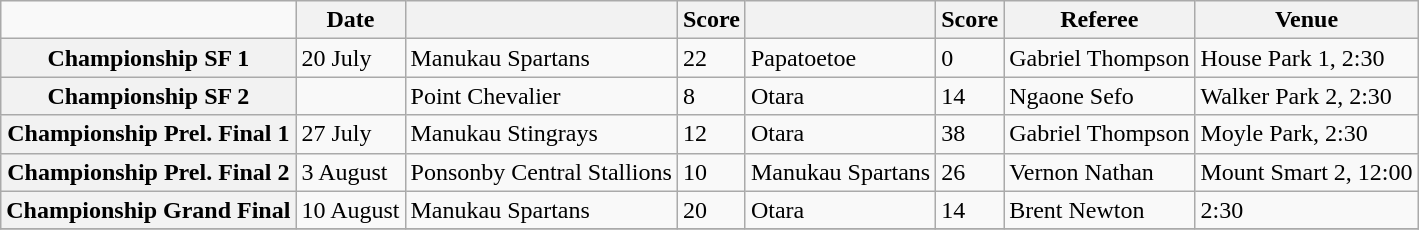<table class="wikitable mw-collapsible">
<tr>
<td></td>
<th scope="col">Date</th>
<th scope="col"></th>
<th scope="col">Score</th>
<th scope="col"></th>
<th scope="col">Score</th>
<th scope="col">Referee</th>
<th scope="col">Venue</th>
</tr>
<tr>
<th scope="row">Championship SF 1</th>
<td>20 July</td>
<td>Manukau Spartans</td>
<td>22</td>
<td>Papatoetoe</td>
<td>0</td>
<td>Gabriel Thompson</td>
<td>House Park 1, 2:30</td>
</tr>
<tr>
<th scope="row">Championship SF 2</th>
<td></td>
<td>Point Chevalier</td>
<td>8</td>
<td>Otara</td>
<td>14</td>
<td>Ngaone Sefo</td>
<td>Walker Park 2, 2:30</td>
</tr>
<tr>
<th scope="row">Championship Prel. Final 1</th>
<td>27 July</td>
<td>Manukau Stingrays</td>
<td>12</td>
<td>Otara</td>
<td>38</td>
<td>Gabriel Thompson</td>
<td>Moyle Park, 2:30</td>
</tr>
<tr>
<th scope="row">Championship Prel. Final 2</th>
<td>3 August</td>
<td>Ponsonby Central Stallions</td>
<td>10</td>
<td>Manukau Spartans</td>
<td>26</td>
<td>Vernon Nathan</td>
<td>Mount Smart 2, 12:00</td>
</tr>
<tr>
<th scope="row">Championship Grand Final</th>
<td>10 August</td>
<td>Manukau Spartans</td>
<td>20</td>
<td>Otara</td>
<td>14</td>
<td>Brent Newton</td>
<td>2:30</td>
</tr>
<tr>
</tr>
</table>
